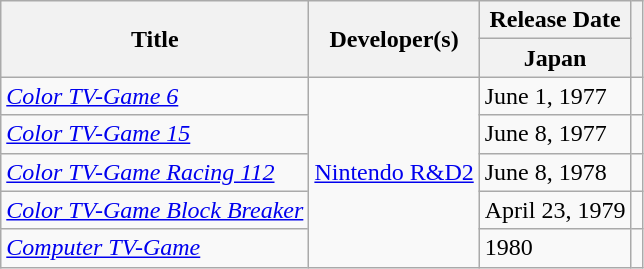<table class="wikitable sortable plainrowheaders">
<tr>
<th scope="col" rowspan="2">Title</th>
<th scope="col" rowspan="2">Developer(s)</th>
<th scope="col">Release Date</th>
<th scope="col" rowspan="2" class="unsortable"></th>
</tr>
<tr>
<th scope="col" data-sort-type="date">Japan</th>
</tr>
<tr>
<td><em><a href='#'>Color TV-Game 6</a></em></td>
<td rowspan="5"><a href='#'>Nintendo R&D2</a></td>
<td>June 1, 1977</td>
<td></td>
</tr>
<tr>
<td><em><a href='#'>Color TV-Game 15</a></em></td>
<td>June 8, 1977</td>
<td></td>
</tr>
<tr>
<td><em><a href='#'>Color TV-Game Racing 112</a></em></td>
<td>June 8, 1978</td>
<td></td>
</tr>
<tr>
<td><em><a href='#'>Color TV-Game Block Breaker</a></em></td>
<td>April 23, 1979</td>
<td></td>
</tr>
<tr>
<td><em><a href='#'>Computer TV-Game</a></em></td>
<td>1980</td>
<td></td>
</tr>
</table>
